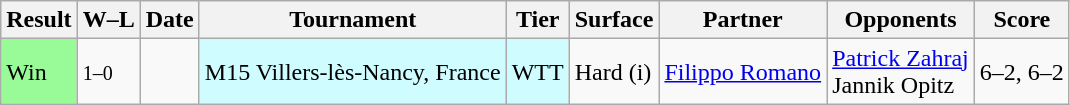<table class="wikitable">
<tr>
<th>Result</th>
<th class="unsortable">W–L</th>
<th>Date</th>
<th>Tournament</th>
<th>Tier</th>
<th>Surface</th>
<th>Partner</th>
<th>Opponents</th>
<th class="unsortable">Score</th>
</tr>
<tr>
<td bgcolor=98FB98>Win</td>
<td><small>1–0</small></td>
<td></td>
<td style="background:#cffcff;">M15 Villers-lès-Nancy, France</td>
<td style="background:#cffcff;">WTT</td>
<td>Hard (i)</td>
<td> <a href='#'>Filippo Romano</a></td>
<td> <a href='#'>Patrick Zahraj</a> <br>  Jannik Opitz</td>
<td>6–2, 6–2</td>
</tr>
</table>
